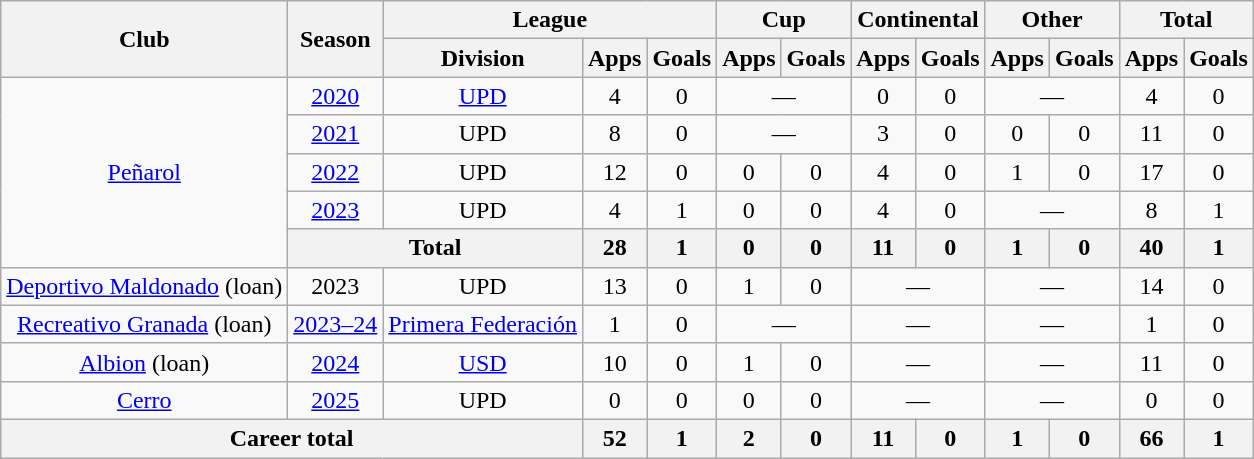<table class="wikitable" Style="text-align: center">
<tr>
<th rowspan="2">Club</th>
<th rowspan="2">Season</th>
<th colspan="3">League</th>
<th colspan="2">Cup</th>
<th colspan="2">Continental</th>
<th colspan="2">Other</th>
<th colspan="2">Total</th>
</tr>
<tr>
<th>Division</th>
<th>Apps</th>
<th>Goals</th>
<th>Apps</th>
<th>Goals</th>
<th>Apps</th>
<th>Goals</th>
<th>Apps</th>
<th>Goals</th>
<th>Apps</th>
<th>Goals</th>
</tr>
<tr>
<td rowspan="5"><a href='#'>Peñarol</a></td>
<td><a href='#'>2020</a></td>
<td><a href='#'>UPD</a></td>
<td>4</td>
<td>0</td>
<td colspan="2">—</td>
<td>0</td>
<td>0</td>
<td colspan="2">—</td>
<td>4</td>
<td>0</td>
</tr>
<tr>
<td><a href='#'>2021</a></td>
<td>UPD</td>
<td>8</td>
<td>0</td>
<td colspan="2">—</td>
<td>3</td>
<td>0</td>
<td>0</td>
<td>0</td>
<td>11</td>
<td>0</td>
</tr>
<tr>
<td><a href='#'>2022</a></td>
<td>UPD</td>
<td>12</td>
<td>0</td>
<td>0</td>
<td>0</td>
<td>4</td>
<td>0</td>
<td>1</td>
<td>0</td>
<td>17</td>
<td>0</td>
</tr>
<tr>
<td><a href='#'>2023</a></td>
<td>UPD</td>
<td>4</td>
<td>1</td>
<td>0</td>
<td>0</td>
<td>4</td>
<td>0</td>
<td colspan="2">—</td>
<td>8</td>
<td>1</td>
</tr>
<tr>
<th colspan="2">Total</th>
<th>28</th>
<th>1</th>
<th>0</th>
<th>0</th>
<th>11</th>
<th>0</th>
<th>1</th>
<th>0</th>
<th>40</th>
<th>1</th>
</tr>
<tr>
<td><a href='#'>Deportivo Maldonado</a> (loan)</td>
<td>2023</td>
<td>UPD</td>
<td>13</td>
<td>0</td>
<td>1</td>
<td>0</td>
<td colspan="2">—</td>
<td colspan="2">—</td>
<td>14</td>
<td>0</td>
</tr>
<tr>
<td><a href='#'>Recreativo Granada</a> (loan)</td>
<td><a href='#'>2023–24</a></td>
<td><a href='#'>Primera Federación</a></td>
<td>1</td>
<td>0</td>
<td colspan="2">—</td>
<td colspan="2">—</td>
<td colspan="2">—</td>
<td>1</td>
<td>0</td>
</tr>
<tr>
<td><a href='#'>Albion</a> (loan)</td>
<td><a href='#'>2024</a></td>
<td><a href='#'>USD</a></td>
<td>10</td>
<td>0</td>
<td>1</td>
<td>0</td>
<td colspan="2">—</td>
<td colspan="2">—</td>
<td>11</td>
<td>0</td>
</tr>
<tr>
<td><a href='#'>Cerro</a></td>
<td><a href='#'>2025</a></td>
<td>UPD</td>
<td>0</td>
<td>0</td>
<td>0</td>
<td>0</td>
<td colspan="2">—</td>
<td colspan="2">—</td>
<td>0</td>
<td>0</td>
</tr>
<tr>
<th colspan="3">Career total</th>
<th>52</th>
<th>1</th>
<th>2</th>
<th>0</th>
<th>11</th>
<th>0</th>
<th>1</th>
<th>0</th>
<th>66</th>
<th>1</th>
</tr>
</table>
